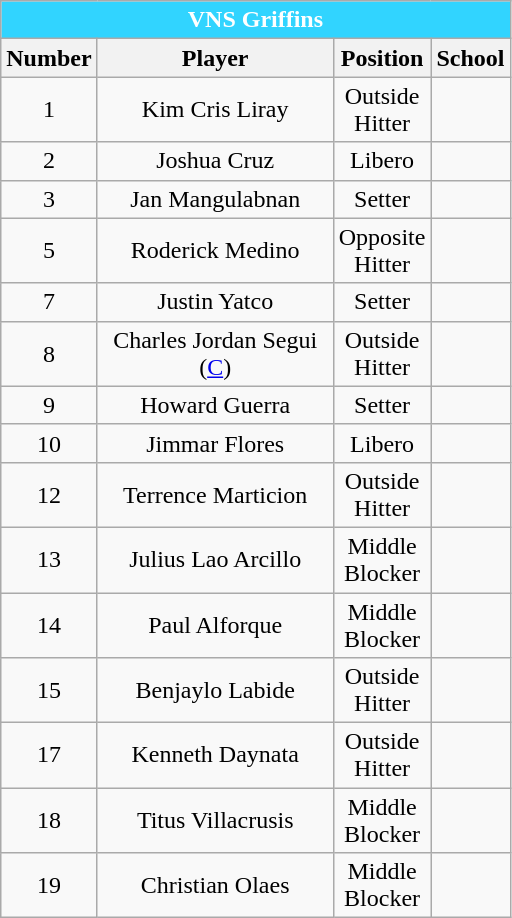<table class="wikitable sortable" style="text-align:center;">
<tr>
<th colspan="4" style= "background: #31D4FF; color: #FFFFFF; text-align: center"><strong>VNS Griffins</strong></th>
</tr>
<tr>
<th width=10px>Number</th>
<th width=150px>Player</th>
<th width=50px>Position</th>
<th width=25px>School</th>
</tr>
<tr>
<td style="text-align:center;">1</td>
<td>Kim Cris Liray</td>
<td>Outside Hitter</td>
<td></td>
</tr>
<tr>
<td style="text-align:center;">2</td>
<td>Joshua Cruz</td>
<td>Libero</td>
<td></td>
</tr>
<tr>
<td style="text-align:center;">3</td>
<td>Jan Mangulabnan</td>
<td>Setter</td>
<td></td>
</tr>
<tr>
<td style="text-align:center;">5</td>
<td>Roderick Medino</td>
<td>Opposite Hitter</td>
<td></td>
</tr>
<tr>
<td style="text-align:center;">7</td>
<td>Justin Yatco</td>
<td>Setter</td>
<td></td>
</tr>
<tr>
<td style="text-align:center;">8</td>
<td>Charles Jordan Segui (<a href='#'>C</a>)</td>
<td>Outside Hitter</td>
<td></td>
</tr>
<tr>
<td style="text-align:center;">9</td>
<td>Howard Guerra</td>
<td>Setter</td>
<td></td>
</tr>
<tr>
<td style="text-align:center;">10</td>
<td>Jimmar Flores</td>
<td>Libero</td>
<td></td>
</tr>
<tr>
<td style="text-align:center;">12</td>
<td>Terrence Marticion</td>
<td>Outside Hitter</td>
<td></td>
</tr>
<tr>
<td style="text-align:center;">13</td>
<td>Julius Lao Arcillo</td>
<td>Middle Blocker</td>
<td></td>
</tr>
<tr>
<td style="text-align:center;">14</td>
<td>Paul Alforque</td>
<td>Middle Blocker</td>
<td></td>
</tr>
<tr>
<td style="text-align:center;">15</td>
<td>Benjaylo Labide</td>
<td>Outside Hitter</td>
<td></td>
</tr>
<tr>
<td style="text-align:center;">17</td>
<td>Kenneth Daynata</td>
<td>Outside Hitter</td>
<td></td>
</tr>
<tr>
<td style="text-align:center;">18</td>
<td>Titus Villacrusis</td>
<td>Middle  Blocker</td>
<td></td>
</tr>
<tr>
<td style="text-align:center;">19</td>
<td>Christian Olaes</td>
<td>Middle Blocker</td>
<td></td>
</tr>
</table>
